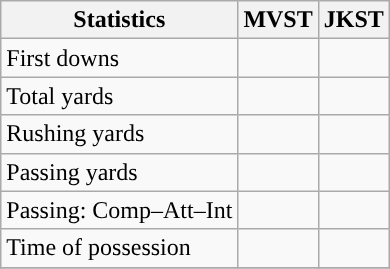<table class="wikitable" style="float: left;">
<tr>
<th>Statistics</th>
<th>MVST</th>
<th>JKST</th>
</tr>
<tr>
<td>First downs</td>
<td></td>
<td></td>
</tr>
<tr>
<td>Total yards</td>
<td></td>
<td></td>
</tr>
<tr>
<td>Rushing yards</td>
<td></td>
<td></td>
</tr>
<tr>
<td>Passing yards</td>
<td></td>
<td></td>
</tr>
<tr>
<td>Passing: Comp–Att–Int</td>
<td></td>
<td></td>
</tr>
<tr>
<td>Time of possession</td>
<td></td>
<td></td>
</tr>
<tr>
</tr>
</table>
